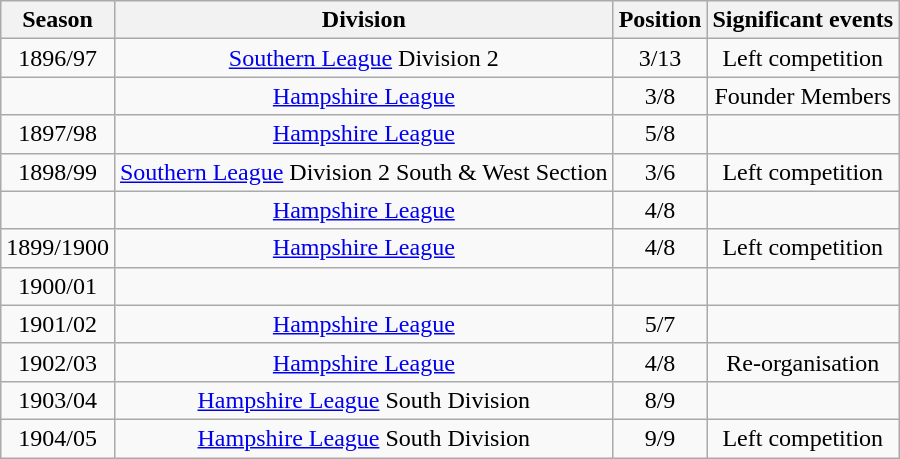<table class="wikitable collapsible collapsed" style=text-align:center>
<tr>
<th>Season</th>
<th>Division</th>
<th>Position</th>
<th>Significant events</th>
</tr>
<tr>
<td>1896/97</td>
<td><a href='#'>Southern League</a> Division 2</td>
<td>3/13</td>
<td>Left competition</td>
</tr>
<tr>
<td></td>
<td><a href='#'>Hampshire League</a></td>
<td>3/8</td>
<td>Founder Members</td>
</tr>
<tr>
<td>1897/98</td>
<td><a href='#'>Hampshire League</a></td>
<td>5/8</td>
<td></td>
</tr>
<tr>
<td>1898/99</td>
<td><a href='#'>Southern League</a> Division 2 South & West Section</td>
<td>3/6</td>
<td>Left competition</td>
</tr>
<tr>
<td></td>
<td><a href='#'>Hampshire League</a></td>
<td>4/8</td>
<td></td>
</tr>
<tr>
<td>1899/1900</td>
<td><a href='#'>Hampshire League</a></td>
<td>4/8</td>
<td>Left competition</td>
</tr>
<tr>
<td>1900/01</td>
<td></td>
<td></td>
<td></td>
</tr>
<tr>
<td>1901/02</td>
<td><a href='#'>Hampshire League</a></td>
<td>5/7</td>
<td></td>
</tr>
<tr>
<td>1902/03</td>
<td><a href='#'>Hampshire League</a></td>
<td>4/8</td>
<td>Re-organisation</td>
</tr>
<tr>
<td>1903/04</td>
<td><a href='#'>Hampshire League</a> South Division</td>
<td>8/9</td>
<td></td>
</tr>
<tr>
<td>1904/05</td>
<td><a href='#'>Hampshire League</a> South Division</td>
<td>9/9</td>
<td>Left competition</td>
</tr>
</table>
